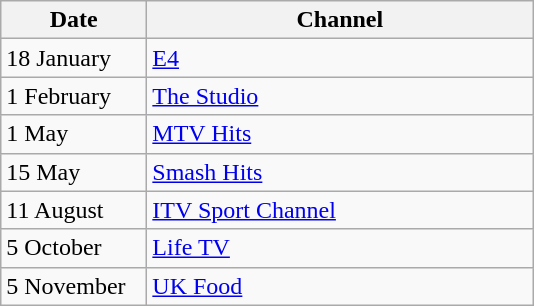<table class="wikitable">
<tr>
<th width=90>Date</th>
<th width=250>Channel</th>
</tr>
<tr>
<td>18 January</td>
<td><a href='#'>E4</a></td>
</tr>
<tr>
<td>1 February</td>
<td><a href='#'>The Studio</a></td>
</tr>
<tr>
<td>1 May</td>
<td><a href='#'>MTV Hits</a></td>
</tr>
<tr>
<td>15 May</td>
<td><a href='#'>Smash Hits</a></td>
</tr>
<tr>
<td>11 August</td>
<td><a href='#'>ITV Sport Channel</a></td>
</tr>
<tr>
<td>5 October</td>
<td><a href='#'>Life TV</a></td>
</tr>
<tr>
<td>5 November</td>
<td><a href='#'>UK Food</a></td>
</tr>
</table>
